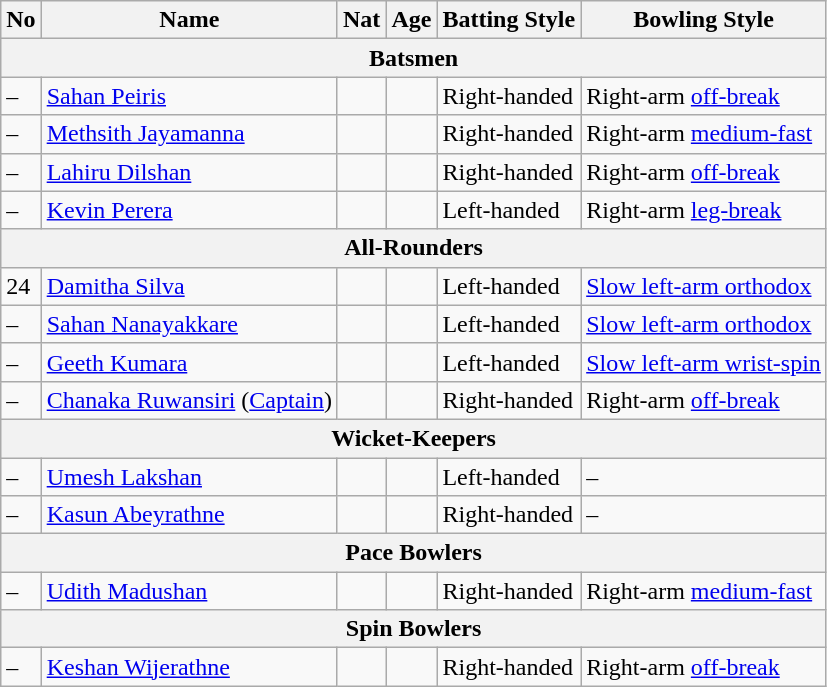<table class="wikitable">
<tr>
<th>No</th>
<th>Name</th>
<th>Nat</th>
<th>Age</th>
<th>Batting Style</th>
<th>Bowling Style</th>
</tr>
<tr>
<th colspan="6">Batsmen</th>
</tr>
<tr>
<td>–</td>
<td><a href='#'>Sahan Peiris</a></td>
<td></td>
<td></td>
<td>Right-handed</td>
<td>Right-arm <a href='#'>off-break</a></td>
</tr>
<tr>
<td>–</td>
<td><a href='#'>Methsith Jayamanna</a></td>
<td></td>
<td></td>
<td>Right-handed</td>
<td>Right-arm <a href='#'>medium-fast</a></td>
</tr>
<tr>
<td>–</td>
<td><a href='#'>Lahiru Dilshan</a></td>
<td></td>
<td></td>
<td>Right-handed</td>
<td>Right-arm <a href='#'>off-break</a></td>
</tr>
<tr>
<td>–</td>
<td><a href='#'>Kevin Perera</a></td>
<td></td>
<td></td>
<td>Left-handed</td>
<td>Right-arm <a href='#'>leg-break</a></td>
</tr>
<tr>
<th colspan="6">All-Rounders</th>
</tr>
<tr>
<td>24</td>
<td><a href='#'>Damitha Silva</a></td>
<td></td>
<td></td>
<td>Left-handed</td>
<td><a href='#'>Slow left-arm orthodox</a></td>
</tr>
<tr>
<td>–</td>
<td><a href='#'>Sahan Nanayakkare</a></td>
<td></td>
<td></td>
<td>Left-handed</td>
<td><a href='#'>Slow left-arm orthodox</a></td>
</tr>
<tr>
<td>–</td>
<td><a href='#'>Geeth Kumara</a></td>
<td></td>
<td></td>
<td>Left-handed</td>
<td><a href='#'>Slow left-arm wrist-spin</a></td>
</tr>
<tr>
<td>–</td>
<td><a href='#'>Chanaka Ruwansiri</a> (<a href='#'>Captain</a>)</td>
<td></td>
<td></td>
<td>Right-handed</td>
<td>Right-arm <a href='#'>off-break</a></td>
</tr>
<tr>
<th colspan="6">Wicket-Keepers</th>
</tr>
<tr>
<td>–</td>
<td><a href='#'>Umesh Lakshan</a></td>
<td></td>
<td></td>
<td>Left-handed</td>
<td>–</td>
</tr>
<tr>
<td>–</td>
<td><a href='#'>Kasun Abeyrathne</a></td>
<td></td>
<td></td>
<td>Right-handed</td>
<td>–</td>
</tr>
<tr>
<th colspan="6">Pace Bowlers</th>
</tr>
<tr>
<td>–</td>
<td><a href='#'>Udith Madushan</a></td>
<td></td>
<td></td>
<td>Right-handed</td>
<td>Right-arm <a href='#'>medium-fast</a></td>
</tr>
<tr>
<th colspan="6">Spin Bowlers</th>
</tr>
<tr>
<td>–</td>
<td><a href='#'>Keshan Wijerathne</a></td>
<td></td>
<td></td>
<td>Right-handed</td>
<td>Right-arm <a href='#'>off-break</a></td>
</tr>
</table>
